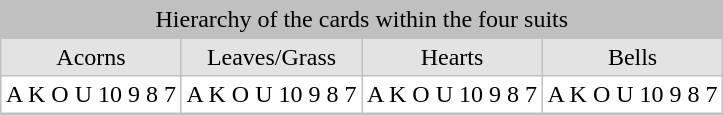<table cellpadding="3" style="float: none; background: #c0c0c0; margin-left: 1em; border-spacing: 1px;">
<tr align="center">
<td colspan="4">Hierarchy of the cards within the four suits</td>
</tr>
<tr align="center">
<td style="background: #e3e3e3;">Acorns</td>
<td style="background: #e3e3e3;">Leaves/Grass</td>
<td style="background: #e3e3e3;">Hearts</td>
<td style="background: #e3e3e3;">Bells</td>
</tr>
<tr align="center">
<td style="background: #ffffff;">A K O U 10 9 8 7</td>
<td style="background: #ffffff;">A K O U 10 9 8 7</td>
<td style="background: #ffffff;">A K O U 10 9 8 7</td>
<td style="background: #ffffff;">A K O U 10 9 8 7</td>
</tr>
<tr align="center">
</tr>
</table>
